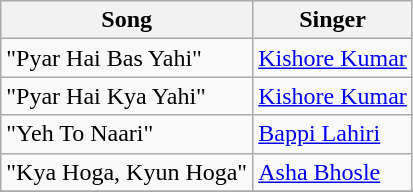<table class="wikitable">
<tr>
<th>Song</th>
<th>Singer</th>
</tr>
<tr>
<td>"Pyar Hai Bas Yahi"</td>
<td><a href='#'>Kishore Kumar</a></td>
</tr>
<tr>
<td>"Pyar Hai Kya Yahi"</td>
<td><a href='#'>Kishore Kumar</a></td>
</tr>
<tr>
<td>"Yeh To Naari"</td>
<td><a href='#'>Bappi Lahiri</a></td>
</tr>
<tr>
<td>"Kya Hoga, Kyun Hoga"</td>
<td><a href='#'>Asha Bhosle</a></td>
</tr>
<tr>
</tr>
</table>
